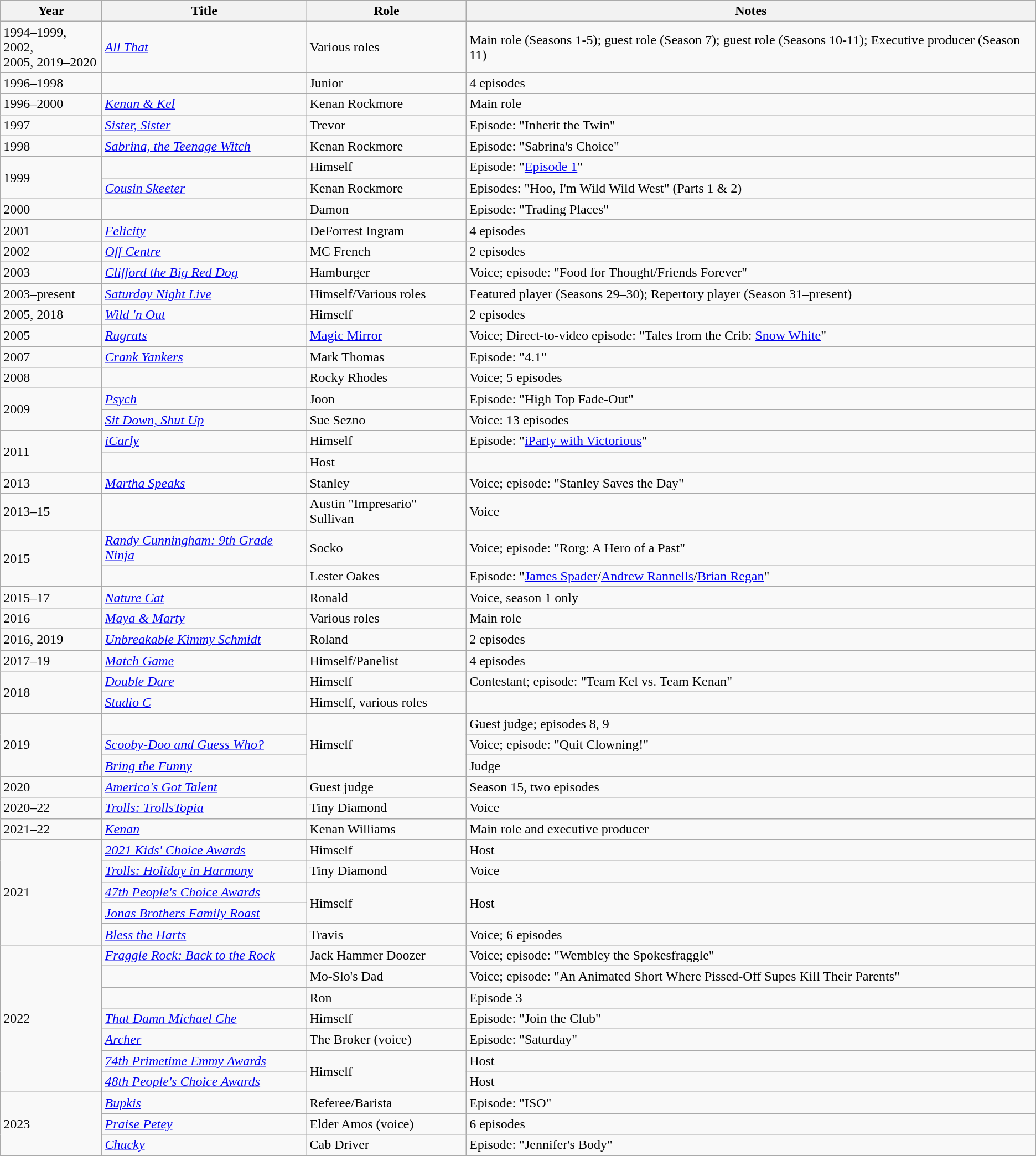<table class="wikitable sortable">
<tr>
<th scope="col">Year</th>
<th scope="col">Title</th>
<th scope="col">Role</th>
<th scope="col" class="unsortable">Notes</th>
</tr>
<tr>
<td>1994–1999, 2002,<br>2005, 2019–2020</td>
<td><em><a href='#'>All That</a></em></td>
<td>Various roles</td>
<td>Main role (Seasons 1-5); guest role (Season 7); guest role (Seasons 10-11); Executive producer (Season 11)</td>
</tr>
<tr>
<td>1996–1998</td>
<td></td>
<td>Junior</td>
<td>4 episodes</td>
</tr>
<tr>
<td>1996–2000</td>
<td><em><a href='#'>Kenan & Kel</a></em></td>
<td>Kenan Rockmore</td>
<td>Main role</td>
</tr>
<tr>
<td>1997</td>
<td><em><a href='#'>Sister, Sister</a></em></td>
<td>Trevor</td>
<td>Episode: "Inherit the Twin"</td>
</tr>
<tr>
<td>1998</td>
<td><em><a href='#'>Sabrina, the Teenage Witch</a></em></td>
<td>Kenan Rockmore</td>
<td>Episode: "Sabrina's Choice"</td>
</tr>
<tr>
<td rowspan="2">1999</td>
<td></td>
<td>Himself</td>
<td>Episode: "<a href='#'>Episode 1</a>"</td>
</tr>
<tr>
<td><em><a href='#'>Cousin Skeeter</a></em></td>
<td>Kenan Rockmore</td>
<td>Episodes: "Hoo, I'm Wild Wild West" (Parts 1 & 2)</td>
</tr>
<tr>
<td>2000</td>
<td></td>
<td>Damon</td>
<td>Episode: "Trading Places"</td>
</tr>
<tr>
<td>2001</td>
<td><em><a href='#'>Felicity</a></em></td>
<td>DeForrest Ingram</td>
<td>4 episodes</td>
</tr>
<tr>
<td>2002</td>
<td><em><a href='#'>Off Centre</a></em></td>
<td>MC French</td>
<td>2 episodes</td>
</tr>
<tr>
<td>2003</td>
<td><em><a href='#'>Clifford the Big Red Dog</a></em></td>
<td>Hamburger</td>
<td>Voice; episode: "Food for Thought/Friends Forever"</td>
</tr>
<tr>
<td>2003–present</td>
<td><em><a href='#'>Saturday Night Live</a></em></td>
<td>Himself/Various roles</td>
<td>Featured player (Seasons 29–30); Repertory player (Season 31–present)</td>
</tr>
<tr>
<td>2005, 2018</td>
<td><em><a href='#'>Wild 'n Out</a></em></td>
<td>Himself</td>
<td>2 episodes</td>
</tr>
<tr>
<td>2005</td>
<td><em><a href='#'>Rugrats</a></em></td>
<td><a href='#'>Magic Mirror</a></td>
<td>Voice; Direct-to-video episode: "Tales from the Crib: <a href='#'>Snow White</a>"</td>
</tr>
<tr>
<td>2007</td>
<td><em><a href='#'>Crank Yankers</a></em></td>
<td>Mark Thomas</td>
<td>Episode: "4.1"</td>
</tr>
<tr>
<td>2008</td>
<td></td>
<td>Rocky Rhodes</td>
<td>Voice; 5 episodes</td>
</tr>
<tr>
<td rowspan="2">2009</td>
<td><em><a href='#'>Psych</a></em></td>
<td>Joon</td>
<td>Episode: "High Top Fade-Out"</td>
</tr>
<tr>
<td><em><a href='#'>Sit Down, Shut Up</a></em></td>
<td>Sue Sezno</td>
<td>Voice: 13 episodes</td>
</tr>
<tr>
<td rowspan="2">2011</td>
<td><em><a href='#'>iCarly</a></em></td>
<td>Himself</td>
<td>Episode: "<a href='#'>iParty with Victorious</a>"</td>
</tr>
<tr>
<td></td>
<td>Host</td>
<td></td>
</tr>
<tr>
<td>2013</td>
<td><em><a href='#'>Martha Speaks</a></em></td>
<td>Stanley</td>
<td>Voice; episode: "Stanley Saves the Day"</td>
</tr>
<tr>
<td>2013–15</td>
<td></td>
<td>Austin "Impresario" Sullivan</td>
<td>Voice</td>
</tr>
<tr>
<td rowspan="2">2015</td>
<td><em><a href='#'>Randy Cunningham: 9th Grade Ninja</a></em></td>
<td>Socko</td>
<td>Voice; episode: "Rorg: A Hero of a Past"</td>
</tr>
<tr>
<td></td>
<td>Lester Oakes</td>
<td>Episode: "<a href='#'>James Spader</a>/<a href='#'>Andrew Rannells</a>/<a href='#'>Brian Regan</a>"</td>
</tr>
<tr>
<td>2015–17</td>
<td><em><a href='#'>Nature Cat</a></em></td>
<td>Ronald</td>
<td>Voice, season 1 only</td>
</tr>
<tr>
<td>2016</td>
<td><em><a href='#'>Maya & Marty</a></em></td>
<td>Various roles</td>
<td>Main role</td>
</tr>
<tr>
<td>2016, 2019</td>
<td><em><a href='#'>Unbreakable Kimmy Schmidt</a></em></td>
<td>Roland</td>
<td>2 episodes</td>
</tr>
<tr>
<td>2017–19</td>
<td><em><a href='#'>Match Game</a></em></td>
<td>Himself/Panelist</td>
<td>4 episodes</td>
</tr>
<tr>
<td rowspan="2">2018</td>
<td><em><a href='#'>Double Dare</a></em></td>
<td>Himself</td>
<td>Contestant; episode: "Team Kel vs. Team Kenan"</td>
</tr>
<tr>
<td><em><a href='#'>Studio C</a></em></td>
<td>Himself, various roles</td>
<td></td>
</tr>
<tr>
<td rowspan="3">2019</td>
<td></td>
<td rowspan="3">Himself</td>
<td>Guest judge; episodes 8, 9</td>
</tr>
<tr>
<td><em><a href='#'>Scooby-Doo and Guess Who?</a></em></td>
<td>Voice; episode: "Quit Clowning!"</td>
</tr>
<tr>
<td><em><a href='#'>Bring the Funny</a></em></td>
<td>Judge</td>
</tr>
<tr>
<td>2020</td>
<td><em><a href='#'>America's Got Talent</a></em></td>
<td>Guest judge</td>
<td style="text-align:left;">Season 15, two episodes</td>
</tr>
<tr>
<td>2020–22</td>
<td><em><a href='#'>Trolls: TrollsTopia</a></em></td>
<td>Tiny Diamond</td>
<td>Voice</td>
</tr>
<tr>
<td>2021–22</td>
<td><em><a href='#'>Kenan</a></em></td>
<td>Kenan Williams</td>
<td>Main role and executive producer</td>
</tr>
<tr>
<td rowspan="5">2021</td>
<td><em><a href='#'>2021 Kids' Choice Awards</a></em></td>
<td>Himself</td>
<td>Host</td>
</tr>
<tr>
<td><em><a href='#'>Trolls: Holiday in Harmony</a></em></td>
<td>Tiny Diamond</td>
<td>Voice</td>
</tr>
<tr>
<td><em><a href='#'>47th People's Choice Awards</a></em></td>
<td rowspan="2">Himself</td>
<td rowspan="2">Host</td>
</tr>
<tr>
<td><em><a href='#'>Jonas Brothers Family Roast</a></em></td>
</tr>
<tr>
<td><em><a href='#'>Bless the Harts</a></em></td>
<td>Travis</td>
<td>Voice; 6 episodes</td>
</tr>
<tr>
<td rowspan="7">2022</td>
<td><em><a href='#'>Fraggle Rock: Back to the Rock</a></em></td>
<td>Jack Hammer Doozer</td>
<td>Voice; episode: "Wembley the Spokesfraggle"</td>
</tr>
<tr>
<td></td>
<td>Mo-Slo's Dad</td>
<td>Voice; episode: "An Animated Short Where Pissed-Off Supes Kill Their Parents"</td>
</tr>
<tr>
<td></td>
<td>Ron</td>
<td>Episode 3</td>
</tr>
<tr>
<td><em><a href='#'>That Damn Michael Che</a></em></td>
<td>Himself</td>
<td>Episode: "Join the Club"</td>
</tr>
<tr>
<td><em><a href='#'>Archer</a></em></td>
<td>The Broker (voice)</td>
<td>Episode: "Saturday"</td>
</tr>
<tr>
<td><em><a href='#'>74th Primetime Emmy Awards</a></em></td>
<td rowspan="2">Himself</td>
<td>Host</td>
</tr>
<tr>
<td><em><a href='#'>48th People's Choice Awards</a></em></td>
<td>Host</td>
</tr>
<tr>
<td rowspan="3">2023</td>
<td><em><a href='#'>Bupkis</a></em></td>
<td>Referee/Barista</td>
<td>Episode: "ISO"</td>
</tr>
<tr>
<td><em><a href='#'>Praise Petey</a></em></td>
<td>Elder Amos (voice)</td>
<td>6 episodes</td>
</tr>
<tr>
<td><em><a href='#'>Chucky</a></em></td>
<td>Cab Driver</td>
<td>Episode: "Jennifer's Body"</td>
</tr>
<tr>
</tr>
</table>
